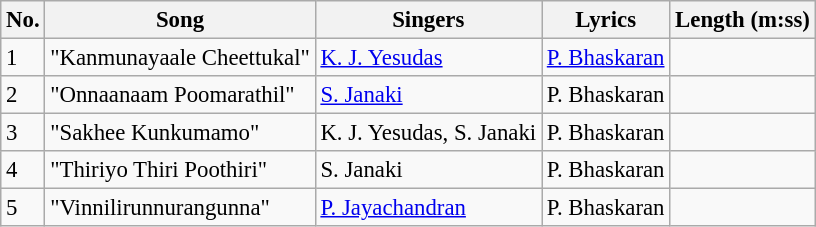<table class="wikitable" style="font-size:95%;">
<tr>
<th>No.</th>
<th>Song</th>
<th>Singers</th>
<th>Lyrics</th>
<th>Length (m:ss)</th>
</tr>
<tr>
<td>1</td>
<td>"Kanmunayaale Cheettukal"</td>
<td><a href='#'>K. J. Yesudas</a></td>
<td><a href='#'>P. Bhaskaran</a></td>
<td></td>
</tr>
<tr>
<td>2</td>
<td>"Onnaanaam Poomarathil"</td>
<td><a href='#'>S. Janaki</a></td>
<td>P. Bhaskaran</td>
<td></td>
</tr>
<tr>
<td>3</td>
<td>"Sakhee Kunkumamo"</td>
<td>K. J. Yesudas, S. Janaki</td>
<td>P. Bhaskaran</td>
<td></td>
</tr>
<tr>
<td>4</td>
<td>"Thiriyo Thiri Poothiri"</td>
<td>S. Janaki</td>
<td>P. Bhaskaran</td>
<td></td>
</tr>
<tr>
<td>5</td>
<td>"Vinnilirunnurangunna"</td>
<td><a href='#'>P. Jayachandran</a></td>
<td>P. Bhaskaran</td>
<td></td>
</tr>
</table>
